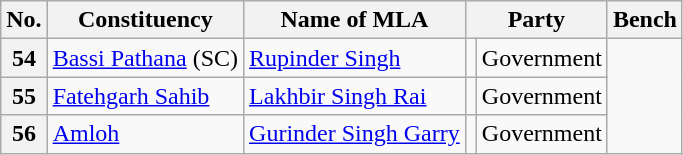<table class="wikitable sortable">
<tr>
<th>No.</th>
<th>Constituency</th>
<th>Name of MLA</th>
<th colspan="2">Party</th>
<th>Bench</th>
</tr>
<tr>
<th>54</th>
<td><a href='#'>Bassi Pathana</a> (SC)</td>
<td><a href='#'>Rupinder Singh</a></td>
<td></td>
<td>Government</td>
</tr>
<tr>
<th>55</th>
<td><a href='#'>Fatehgarh Sahib</a></td>
<td><a href='#'>Lakhbir Singh Rai</a></td>
<td></td>
<td>Government</td>
</tr>
<tr>
<th>56</th>
<td><a href='#'>Amloh</a></td>
<td><a href='#'>Gurinder Singh Garry</a></td>
<td></td>
<td>Government</td>
</tr>
</table>
